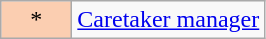<table class="wikitable">
<tr>
<td width="40px" bgcolor="#FBCEB1" align="center">*</td>
<td><a href='#'>Caretaker manager</a></td>
</tr>
</table>
